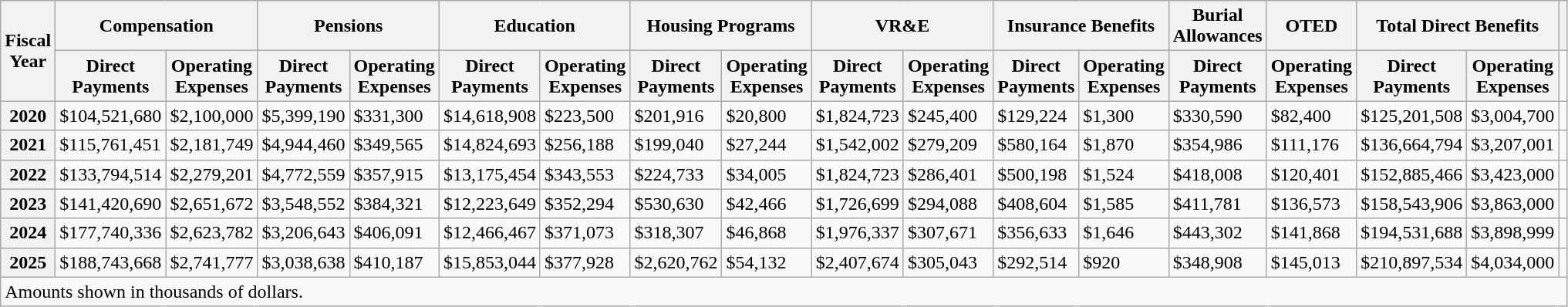<table class="wikitable mw-collapsible">
<tr>
<th rowspan="2">Fiscal Year</th>
<th colspan="2">Compensation</th>
<th colspan="2">Pensions</th>
<th colspan="2">Education<br></th>
<th colspan="2">Housing Programs<br></th>
<th colspan="2">VR&E</th>
<th colspan="2">Insurance Benefits</th>
<th>Burial Allowances<br></th>
<th>OTED</th>
<th colspan="2">Total Direct Benefits</th>
<th></th>
</tr>
<tr>
<th>Direct Payments</th>
<th>Operating Expenses</th>
<th>Direct Payments</th>
<th>Operating Expenses</th>
<th>Direct Payments</th>
<th>Operating Expenses</th>
<th>Direct Payments</th>
<th>Operating Expenses</th>
<th>Direct Payments</th>
<th>Operating Expenses</th>
<th>Direct Payments</th>
<th>Operating Expenses</th>
<th>Direct Payments</th>
<th>Operating Expenses</th>
<th>Direct Payments</th>
<th>Operating Expenses</th>
<td></td>
</tr>
<tr>
<th>2020</th>
<td>$104,521,680</td>
<td>$2,100,000</td>
<td>$5,399,190</td>
<td>$331,300</td>
<td>$14,618,908</td>
<td>$223,500</td>
<td>$201,916</td>
<td>$20,800</td>
<td>$1,824,723</td>
<td>$245,400</td>
<td>$129,224</td>
<td>$1,300</td>
<td>$330,590</td>
<td>$82,400</td>
<td>$125,201,508</td>
<td>$3,004,700</td>
<td><strong></strong></td>
</tr>
<tr>
<th>2021</th>
<td>$115,761,451</td>
<td>$2,181,749</td>
<td>$4,944,460</td>
<td>$349,565</td>
<td>$14,824,693</td>
<td>$256,188</td>
<td>$199,040</td>
<td>$27,244</td>
<td>$1,542,002</td>
<td>$279,209</td>
<td>$580,164</td>
<td>$1,870</td>
<td>$354,986</td>
<td>$111,176</td>
<td>$136,664,794</td>
<td>$3,207,001</td>
<td><strong></strong></td>
</tr>
<tr>
<th>2022</th>
<td>$133,794,514</td>
<td>$2,279,201</td>
<td>$4,772,559</td>
<td>$357,915</td>
<td>$13,175,454</td>
<td>$343,553</td>
<td>$224,733</td>
<td>$34,005</td>
<td>$1,824,723</td>
<td>$286,401</td>
<td>$500,198</td>
<td>$1,524</td>
<td>$418,008</td>
<td>$120,401</td>
<td>$152,885,466</td>
<td>$3,423,000</td>
<td><strong></strong></td>
</tr>
<tr>
<th>2023</th>
<td>$141,420,690</td>
<td>$2,651,672</td>
<td>$3,548,552</td>
<td>$384,321</td>
<td>$12,223,649</td>
<td>$352,294</td>
<td>$530,630</td>
<td>$42,466</td>
<td>$1,726,699</td>
<td>$294,088</td>
<td>$408,604</td>
<td>$1,585</td>
<td>$411,781</td>
<td>$136,573</td>
<td>$158,543,906</td>
<td>$3,863,000</td>
<td><strong></strong></td>
</tr>
<tr>
<th>2024</th>
<td>$177,740,336</td>
<td>$2,623,782</td>
<td>$3,206,643</td>
<td>$406,091</td>
<td>$12,466,467</td>
<td>$371,073</td>
<td>$318,307</td>
<td>$46,868</td>
<td>$1,976,337</td>
<td>$307,671</td>
<td>$356,633</td>
<td>$1,646</td>
<td>$443,302</td>
<td>$141,868</td>
<td>$194,531,688</td>
<td>$3,898,999</td>
<td><strong></strong></td>
</tr>
<tr>
<th>2025</th>
<td>$188,743,668</td>
<td>$2,741,777</td>
<td>$3,038,638</td>
<td>$410,187</td>
<td>$15,853,044</td>
<td>$377,928</td>
<td>$2,620,762</td>
<td>$54,132</td>
<td>$2,407,674</td>
<td>$305,043</td>
<td>$292,514</td>
<td>$920</td>
<td>$348,908</td>
<td>$145,013</td>
<td>$210,897,534</td>
<td>$4,034,000</td>
<td><strong></strong></td>
</tr>
<tr>
<td colspan="18">Amounts shown in thousands of dollars.<br></td>
</tr>
</table>
